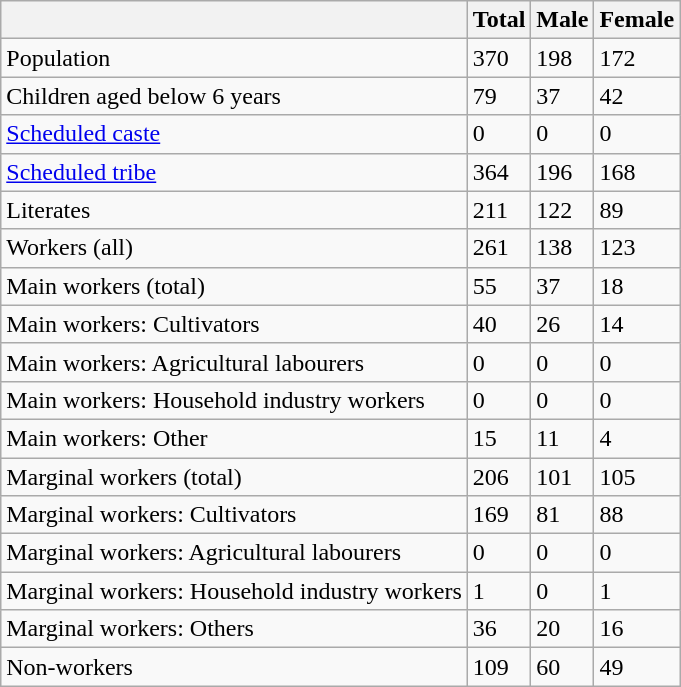<table class="wikitable sortable">
<tr>
<th></th>
<th>Total</th>
<th>Male</th>
<th>Female</th>
</tr>
<tr>
<td>Population</td>
<td>370</td>
<td>198</td>
<td>172</td>
</tr>
<tr>
<td>Children aged below 6 years</td>
<td>79</td>
<td>37</td>
<td>42</td>
</tr>
<tr>
<td><a href='#'>Scheduled caste</a></td>
<td>0</td>
<td>0</td>
<td>0</td>
</tr>
<tr>
<td><a href='#'>Scheduled tribe</a></td>
<td>364</td>
<td>196</td>
<td>168</td>
</tr>
<tr>
<td>Literates</td>
<td>211</td>
<td>122</td>
<td>89</td>
</tr>
<tr>
<td>Workers (all)</td>
<td>261</td>
<td>138</td>
<td>123</td>
</tr>
<tr>
<td>Main workers (total)</td>
<td>55</td>
<td>37</td>
<td>18</td>
</tr>
<tr>
<td>Main workers: Cultivators</td>
<td>40</td>
<td>26</td>
<td>14</td>
</tr>
<tr>
<td>Main workers: Agricultural labourers</td>
<td>0</td>
<td>0</td>
<td>0</td>
</tr>
<tr>
<td>Main workers: Household industry workers</td>
<td>0</td>
<td>0</td>
<td>0</td>
</tr>
<tr>
<td>Main workers: Other</td>
<td>15</td>
<td>11</td>
<td>4</td>
</tr>
<tr>
<td>Marginal workers (total)</td>
<td>206</td>
<td>101</td>
<td>105</td>
</tr>
<tr>
<td>Marginal workers: Cultivators</td>
<td>169</td>
<td>81</td>
<td>88</td>
</tr>
<tr>
<td>Marginal workers: Agricultural labourers</td>
<td>0</td>
<td>0</td>
<td>0</td>
</tr>
<tr>
<td>Marginal workers: Household industry workers</td>
<td>1</td>
<td>0</td>
<td>1</td>
</tr>
<tr>
<td>Marginal workers: Others</td>
<td>36</td>
<td>20</td>
<td>16</td>
</tr>
<tr>
<td>Non-workers</td>
<td>109</td>
<td>60</td>
<td>49</td>
</tr>
</table>
